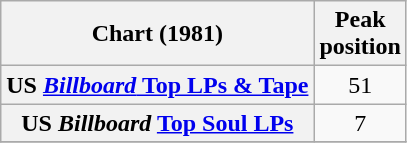<table class="wikitable plainrowheaders" style="text-align:center;">
<tr>
<th>Chart (1981)</th>
<th>Peak<br>position</th>
</tr>
<tr>
<th scope="row">US <a href='#'><em>Billboard</em> Top LPs & Tape</a></th>
<td align=center>51</td>
</tr>
<tr>
<th scope="row">US <em>Billboard</em> <a href='#'>Top Soul LPs</a></th>
<td align=center>7</td>
</tr>
<tr>
</tr>
</table>
